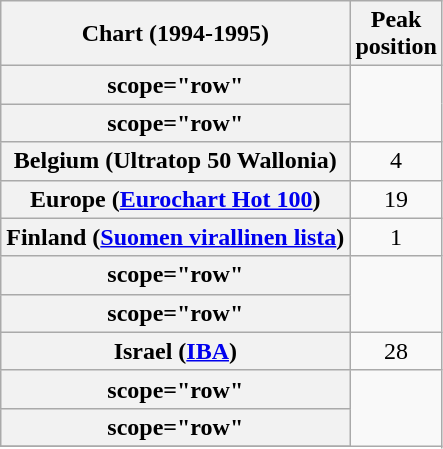<table class="wikitable sortable plainrowheaders">
<tr>
<th>Chart (1994-1995)</th>
<th>Peak<br>position</th>
</tr>
<tr>
<th>scope="row"</th>
</tr>
<tr>
<th>scope="row"</th>
</tr>
<tr>
<th scope="row">Belgium (Ultratop 50 Wallonia)</th>
<td align="center">4</td>
</tr>
<tr>
<th scope="row">Europe (<a href='#'>Eurochart Hot 100</a>)</th>
<td align="center">19</td>
</tr>
<tr>
<th scope="row">Finland (<a href='#'>Suomen virallinen lista</a>)</th>
<td align="center">1</td>
</tr>
<tr>
<th>scope="row"</th>
</tr>
<tr>
<th>scope="row"</th>
</tr>
<tr>
<th scope="row">Israel (<a href='#'>IBA</a>)</th>
<td align="center">28</td>
</tr>
<tr>
<th>scope="row"</th>
</tr>
<tr>
<th>scope="row"</th>
</tr>
<tr>
</tr>
</table>
